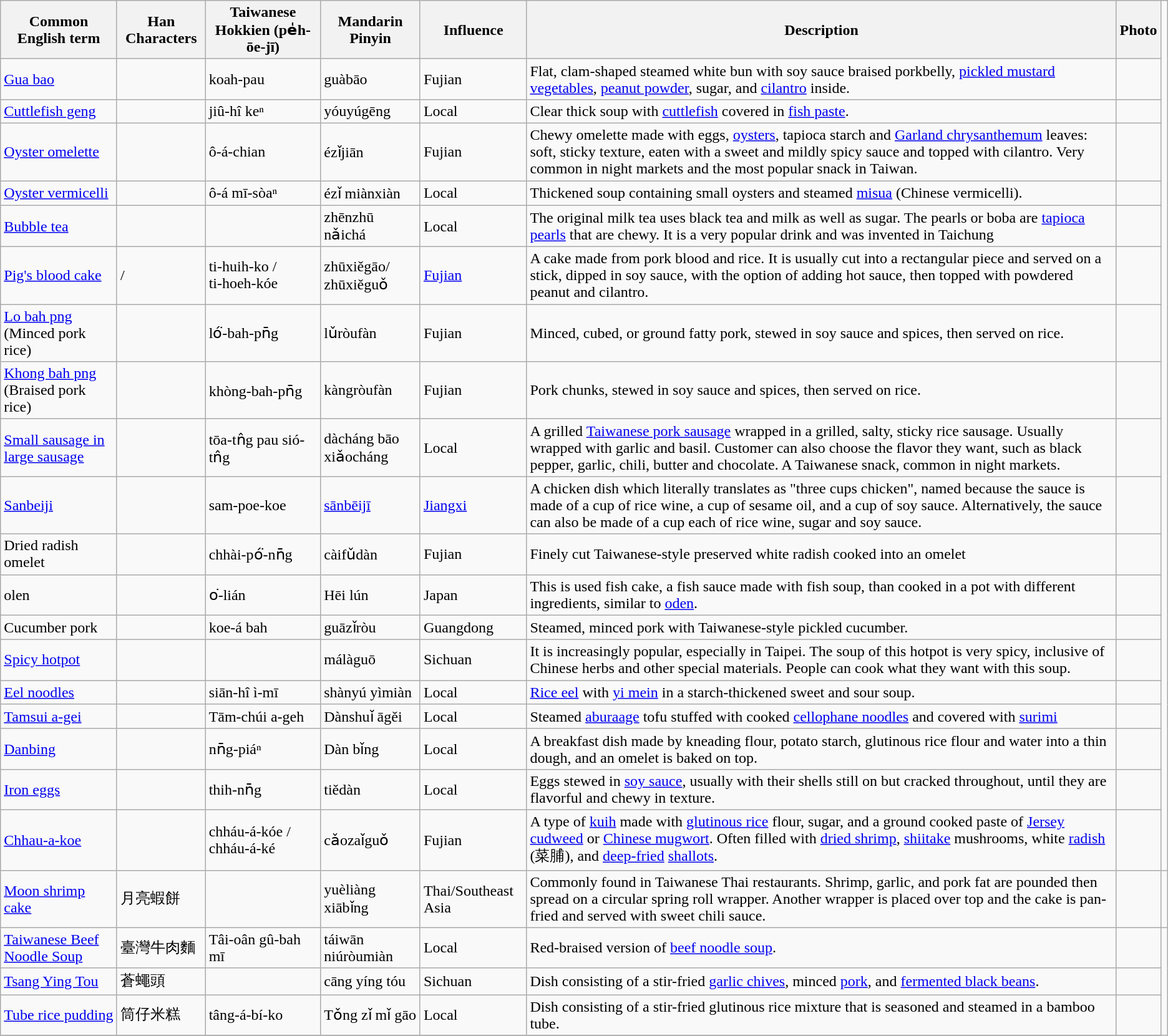<table class="wikitable sortable">
<tr>
<th>Common English term</th>
<th>Han Characters</th>
<th>Taiwanese Hokkien (pe̍h-ōe-jī)</th>
<th>Mandarin Pinyin</th>
<th>Influence</th>
<th>Description</th>
<th>Photo</th>
</tr>
<tr>
<td><a href='#'>Gua bao</a></td>
<td></td>
<td>koah-pau</td>
<td>guàbāo</td>
<td>Fujian</td>
<td>Flat, clam-shaped steamed white bun with soy sauce braised porkbelly, <a href='#'>pickled mustard vegetables</a>, <a href='#'>peanut powder</a>, sugar, and <a href='#'>cilantro</a> inside.</td>
<td></td>
</tr>
<tr>
<td><a href='#'>Cuttlefish geng</a></td>
<td></td>
<td>jiû-hî keⁿ</td>
<td>yóuyúgēng</td>
<td>Local</td>
<td>Clear thick soup with <a href='#'>cuttlefish</a> covered in <a href='#'>fish paste</a>.</td>
<td></td>
</tr>
<tr>
<td><a href='#'>Oyster omelette</a></td>
<td></td>
<td>ô-á-chian</td>
<td>ézǐjiān</td>
<td>Fujian</td>
<td>Chewy omelette made with eggs, <a href='#'>oysters</a>, tapioca starch and <a href='#'>Garland chrysanthemum</a> leaves: soft, sticky texture, eaten with a sweet and mildly spicy sauce and topped with cilantro. Very common in night markets and the most popular snack in Taiwan.</td>
<td></td>
</tr>
<tr>
<td><a href='#'>Oyster vermicelli</a></td>
<td></td>
<td>ô-á mī-sòaⁿ</td>
<td>ézǐ miànxiàn</td>
<td>Local</td>
<td>Thickened soup containing small oysters and steamed <a href='#'>misua</a> (Chinese vermicelli).</td>
<td></td>
</tr>
<tr>
<td><a href='#'>Bubble tea</a></td>
<td></td>
<td></td>
<td>zhēnzhū nǎichá</td>
<td>Local</td>
<td>The original milk tea uses black tea and milk as well as sugar. The pearls or boba are <a href='#'>tapioca pearls</a> that are chewy. It is a very popular drink and was invented in Taichung</td>
<td></td>
</tr>
<tr>
<td><a href='#'>Pig's blood cake</a></td>
<td> /<br></td>
<td>ti-huih-ko /<br>ti-hoeh-kóe</td>
<td>zhūxiěgāo/<br>zhūxiěguǒ</td>
<td><a href='#'>Fujian</a></td>
<td>A cake made from pork blood and rice. It is usually cut into a rectangular piece and served on a stick, dipped in soy sauce, with the option of adding hot sauce, then topped with powdered peanut and cilantro.</td>
<td></td>
</tr>
<tr>
<td><a href='#'>Lo bah png</a> (Minced pork rice)</td>
<td></td>
<td>ló͘-bah-pn̄g</td>
<td>lǔròufàn</td>
<td>Fujian</td>
<td>Minced, cubed, or ground fatty pork, stewed in soy sauce and spices, then served on rice.</td>
<td></td>
</tr>
<tr>
<td><a href='#'>Khong bah png</a> (Braised pork rice)</td>
<td></td>
<td>khòng-bah-pn̄g</td>
<td>kàngròufàn</td>
<td>Fujian</td>
<td>Pork chunks, stewed in soy sauce and spices, then served on rice.</td>
<td></td>
</tr>
<tr>
<td><a href='#'>Small sausage in large sausage</a></td>
<td></td>
<td>tōa-tn̂g pau sió-tn̂g</td>
<td>dàcháng bāo xiǎocháng</td>
<td>Local</td>
<td>A grilled <a href='#'>Taiwanese pork sausage</a> wrapped in a grilled, salty, sticky rice sausage. Usually wrapped with garlic and basil. Customer can also choose the flavor they want, such as black pepper, garlic, chili, butter and chocolate. A Taiwanese snack, common in night markets.</td>
<td></td>
</tr>
<tr>
<td><a href='#'>Sanbeiji</a></td>
<td></td>
<td>sam-poe-koe</td>
<td><a href='#'>sānbēijī</a></td>
<td><a href='#'>Jiangxi</a></td>
<td>A chicken dish which literally translates as "three cups chicken", named because the sauce is made of a cup of rice wine, a cup of sesame oil, and a cup of soy sauce. Alternatively, the sauce can also be made of a cup each of rice wine, sugar and soy sauce.</td>
<td></td>
</tr>
<tr>
<td>Dried radish omelet</td>
<td></td>
<td>chhài-pó͘-nn̄g</td>
<td>càifǔdàn</td>
<td>Fujian</td>
<td>Finely cut Taiwanese-style preserved white radish cooked into an omelet</td>
<td></td>
</tr>
<tr>
<td>olen</td>
<td></td>
<td>o͘-lián</td>
<td>Hēi lún</td>
<td>Japan</td>
<td>This is used fish cake, a fish sauce made with fish soup, than cooked in a pot with different ingredients, similar to <a href='#'>oden</a>.</td>
<td></td>
</tr>
<tr>
<td>Cucumber pork</td>
<td></td>
<td>koe-á bah</td>
<td>guāzǐròu</td>
<td>Guangdong</td>
<td>Steamed, minced pork with Taiwanese-style pickled cucumber.</td>
<td></td>
</tr>
<tr>
<td><a href='#'>Spicy hotpot</a></td>
<td></td>
<td></td>
<td>málàguō</td>
<td>Sichuan</td>
<td>It is increasingly popular, especially in Taipei. The soup of this hotpot is very spicy, inclusive of Chinese herbs and other special materials. People can cook what they want with this soup.</td>
<td></td>
</tr>
<tr>
<td><a href='#'>Eel noodles</a></td>
<td></td>
<td>siān-hî ì-mī</td>
<td>shànyú yìmiàn</td>
<td>Local</td>
<td><a href='#'>Rice eel</a> with <a href='#'>yi mein</a> in a starch-thickened sweet and sour soup.</td>
<td></td>
</tr>
<tr>
<td><a href='#'>Tamsui a-gei</a></td>
<td></td>
<td>Tām-chúi a-geh</td>
<td>Dànshuǐ āgěi</td>
<td>Local</td>
<td>Steamed <a href='#'>aburaage</a> tofu stuffed with cooked <a href='#'>cellophane noodles</a> and covered with <a href='#'>surimi</a></td>
<td></td>
</tr>
<tr>
<td><a href='#'>Danbing</a></td>
<td></td>
<td>nn̄g-piáⁿ</td>
<td>Dàn bǐng</td>
<td>Local</td>
<td>A breakfast dish made by kneading flour, potato starch, glutinous rice flour and water into a thin dough, and an omelet is baked on top. </td>
<td></td>
</tr>
<tr>
<td><a href='#'>Iron eggs</a></td>
<td></td>
<td>thih-nn̄g</td>
<td>tiědàn</td>
<td>Local</td>
<td>Eggs stewed in <a href='#'>soy sauce</a>, usually with their shells still on but cracked throughout, until they are flavorful and chewy in texture.</td>
<td></td>
</tr>
<tr>
<td><a href='#'>Chhau-a-koe</a></td>
<td></td>
<td>chháu-á-kóe / chháu-á-ké</td>
<td>cǎozaǐguǒ</td>
<td>Fujian</td>
<td>A type of <a href='#'>kuih</a> made with <a href='#'>glutinous rice</a> flour, sugar, and a ground cooked paste of <a href='#'>Jersey cudweed</a> or <a href='#'>Chinese mugwort</a>. Often filled with <a href='#'>dried shrimp</a>, <a href='#'>shiitake</a> mushrooms, white <a href='#'>radish</a> (菜脯), and <a href='#'>deep-fried</a> <a href='#'>shallots</a>.</td>
<td></td>
</tr>
<tr>
<td><a href='#'>Moon shrimp cake</a></td>
<td>月亮蝦餅</td>
<td></td>
<td>yuèliàng xiābǐng</td>
<td>Thai/Southeast Asia</td>
<td>Commonly found in Taiwanese Thai restaurants. Shrimp, garlic, and pork fat are pounded then spread on a circular spring roll wrapper. Another wrapper is placed over top and the cake is pan-fried and served with sweet chili sauce.</td>
<td></td>
<td></td>
</tr>
<tr>
<td><a href='#'>Taiwanese Beef Noodle Soup</a></td>
<td>臺灣牛肉麵</td>
<td>Tâi-oân gû-bah mī</td>
<td>táiwān niúròumiàn</td>
<td>Local</td>
<td>Red-braised version of <a href='#'>beef noodle soup</a>.</td>
<td></td>
</tr>
<tr>
<td><a href='#'>Tsang Ying Tou</a></td>
<td>蒼蠅頭</td>
<td></td>
<td>cāng yíng tóu</td>
<td>Sichuan</td>
<td>Dish consisting of a stir-fried <a href='#'>garlic chives</a>, minced <a href='#'>pork</a>, and <a href='#'>fermented black beans</a>.</td>
<td></td>
</tr>
<tr>
<td><a href='#'>Tube rice pudding</a></td>
<td>筒仔米糕</td>
<td>tâng-á-bí-ko</td>
<td>Tǒng zǐ mǐ gāo</td>
<td>Local</td>
<td>Dish consisting of a stir-fried glutinous rice mixture that is seasoned and steamed in a bamboo tube.</td>
<td></td>
</tr>
<tr>
</tr>
</table>
